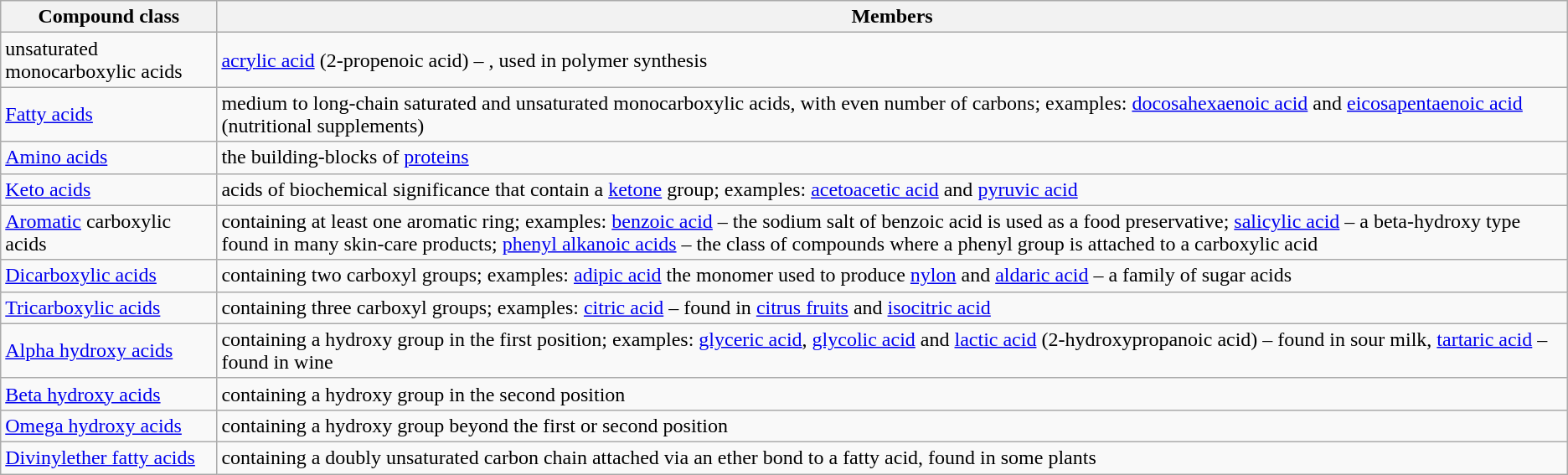<table class = "wikitable">
<tr>
<th>Compound class</th>
<th>Members</th>
</tr>
<tr>
<td>unsaturated monocarboxylic acids</td>
<td><a href='#'>acrylic acid</a> (2-propenoic acid) – , used in polymer synthesis</td>
</tr>
<tr>
<td><a href='#'>Fatty acids</a></td>
<td>medium to long-chain saturated and unsaturated monocarboxylic acids, with even number of carbons; examples: <a href='#'>docosahexaenoic acid</a> and <a href='#'>eicosapentaenoic acid</a> (nutritional supplements)</td>
</tr>
<tr>
<td><a href='#'>Amino acids</a></td>
<td>the building-blocks of <a href='#'>proteins</a></td>
</tr>
<tr>
<td><a href='#'>Keto acids</a></td>
<td>acids of biochemical significance that contain a <a href='#'>ketone</a> group; examples: <a href='#'>acetoacetic acid</a> and <a href='#'>pyruvic acid</a></td>
</tr>
<tr>
<td><a href='#'>Aromatic</a> carboxylic acids</td>
<td>containing at least one aromatic ring; examples: <a href='#'>benzoic acid</a> – the sodium salt of benzoic acid is used as a food preservative; <a href='#'>salicylic acid</a> – a beta-hydroxy type found in many skin-care products; <a href='#'>phenyl alkanoic acids</a> – the class of compounds where a phenyl group is attached to a carboxylic acid</td>
</tr>
<tr>
<td><a href='#'>Dicarboxylic acids</a></td>
<td>containing two carboxyl groups; examples: <a href='#'>adipic acid</a> the monomer used to produce <a href='#'>nylon</a> and <a href='#'>aldaric acid</a> – a family of sugar acids</td>
</tr>
<tr>
<td><a href='#'>Tricarboxylic acids</a></td>
<td>containing three carboxyl groups; examples: <a href='#'>citric acid</a> – found in <a href='#'>citrus fruits</a> and <a href='#'>isocitric acid</a></td>
</tr>
<tr>
<td><a href='#'>Alpha hydroxy acids</a></td>
<td>containing a hydroxy group in the first position; examples: <a href='#'>glyceric acid</a>, <a href='#'>glycolic acid</a> and <a href='#'>lactic acid</a> (2-hydroxypropanoic acid) – found in sour milk, <a href='#'>tartaric acid</a> – found in wine</td>
</tr>
<tr>
<td><a href='#'>Beta hydroxy acids</a></td>
<td>containing a hydroxy group in the second position</td>
</tr>
<tr>
<td><a href='#'>Omega hydroxy acids</a></td>
<td>containing a hydroxy group beyond the first or second position</td>
</tr>
<tr>
<td><a href='#'>Divinylether fatty acids</a></td>
<td>containing a doubly unsaturated carbon chain attached via an ether bond to a fatty acid, found in some plants</td>
</tr>
</table>
